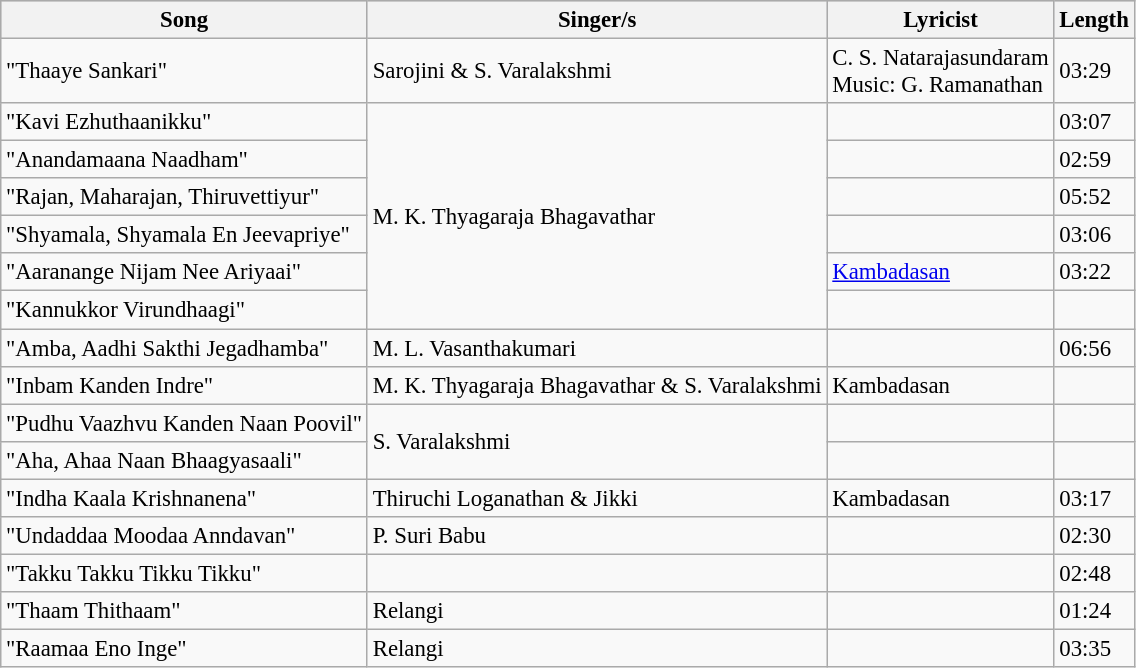<table class="wikitable" style="— collapse:collapse; font-size:95%;">
<tr style="background:#cccccf; text-align:center;">
<th>Song</th>
<th>Singer/s</th>
<th>Lyricist</th>
<th>Length</th>
</tr>
<tr>
<td>"Thaaye Sankari"</td>
<td>Sarojini & S. Varalakshmi</td>
<td>C. S. Natarajasundaram<br>Music: G. Ramanathan</td>
<td>03:29</td>
</tr>
<tr>
<td>"Kavi Ezhuthaanikku"</td>
<td rowspan=6>M. K. Thyagaraja Bhagavathar</td>
<td></td>
<td>03:07</td>
</tr>
<tr>
<td>"Anandamaana Naadham"</td>
<td></td>
<td>02:59</td>
</tr>
<tr>
<td>"Rajan, Maharajan, Thiruvettiyur"</td>
<td></td>
<td>05:52</td>
</tr>
<tr>
<td>"Shyamala, Shyamala En Jeevapriye"</td>
<td></td>
<td>03:06</td>
</tr>
<tr>
<td>"Aaranange Nijam Nee Ariyaai"</td>
<td><a href='#'>Kambadasan</a></td>
<td>03:22</td>
</tr>
<tr>
<td>"Kannukkor Virundhaagi"</td>
<td></td>
<td></td>
</tr>
<tr>
<td>"Amba, Aadhi Sakthi Jegadhamba"</td>
<td>M. L. Vasanthakumari</td>
<td></td>
<td>06:56</td>
</tr>
<tr>
<td>"Inbam Kanden Indre"</td>
<td>M. K. Thyagaraja Bhagavathar & S. Varalakshmi</td>
<td>Kambadasan</td>
<td></td>
</tr>
<tr>
<td>"Pudhu Vaazhvu Kanden Naan Poovil"</td>
<td rowspan=2>S. Varalakshmi</td>
<td></td>
<td></td>
</tr>
<tr>
<td>"Aha, Ahaa Naan Bhaagyasaali"</td>
<td></td>
<td></td>
</tr>
<tr>
<td>"Indha Kaala Krishnanena"</td>
<td>Thiruchi Loganathan & Jikki</td>
<td>Kambadasan</td>
<td>03:17</td>
</tr>
<tr>
<td>"Undaddaa Moodaa Anndavan"</td>
<td>P. Suri Babu</td>
<td></td>
<td>02:30</td>
</tr>
<tr>
<td>"Takku Takku Tikku Tikku"</td>
<td></td>
<td></td>
<td>02:48</td>
</tr>
<tr>
<td>"Thaam Thithaam"</td>
<td>Relangi</td>
<td></td>
<td>01:24</td>
</tr>
<tr>
<td>"Raamaa Eno Inge"</td>
<td>Relangi</td>
<td></td>
<td>03:35</td>
</tr>
</table>
